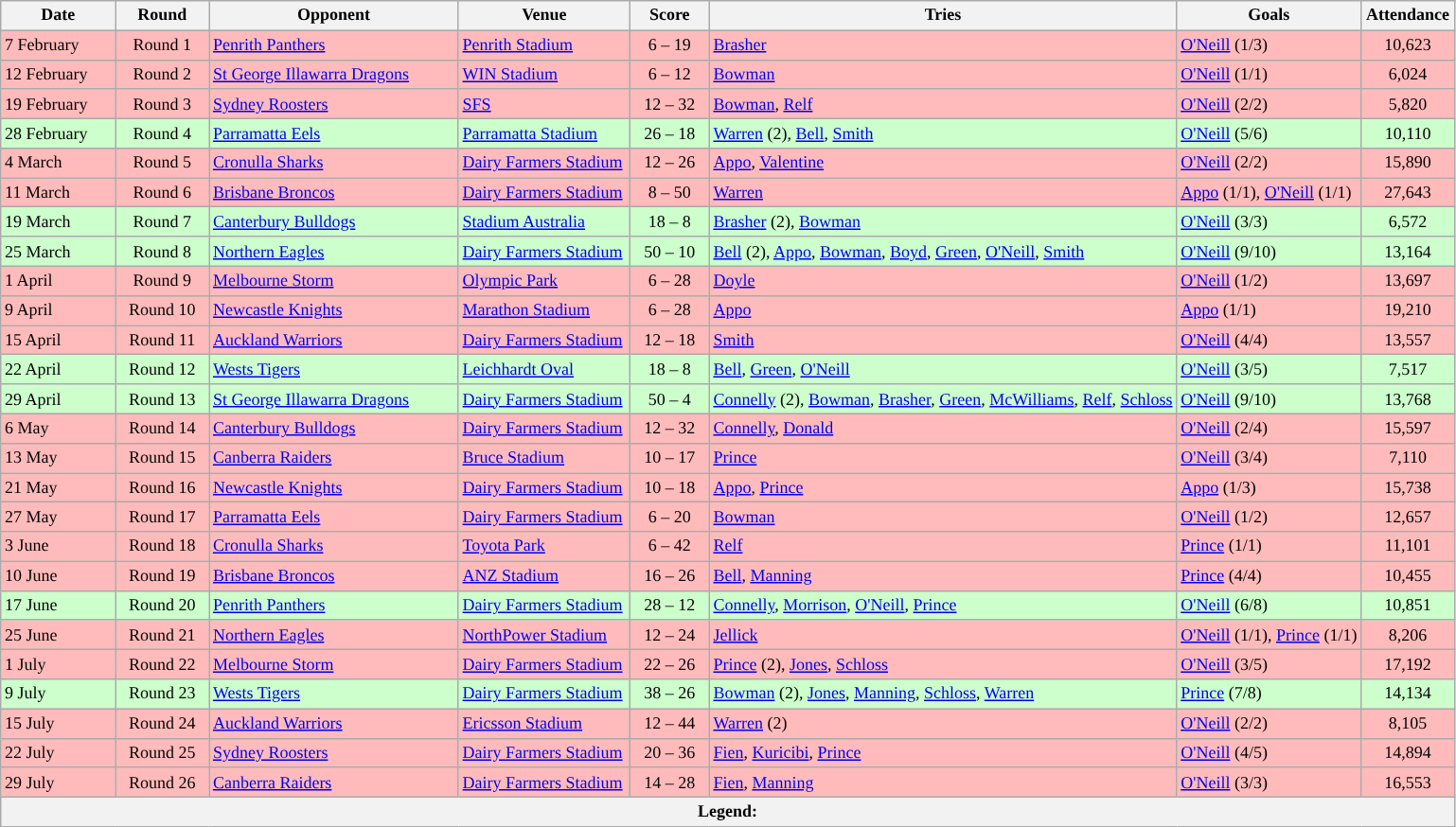<table class="wikitable" style="font-size:75%;">
<tr>
<th style="width:75px;">Date</th>
<th style="width:60px;">Round</th>
<th style="width:170px;">Opponent</th>
<th style="width:115px;">Venue</th>
<th style="width:50px;">Score</th>
<th style="width:325;">Tries</th>
<th style="width:160;">Goals</th>
<th style="width:60px;">Attendance</th>
</tr>
<tr style="background:#FFBBBB">
<td>7 February</td>
<td style="text-align:center;">Round 1</td>
<td> <a href='#'>Penrith Panthers</a></td>
<td><a href='#'>Penrith Stadium</a></td>
<td style="text-align:center;">6 – 19</td>
<td><a href='#'>Brasher</a></td>
<td><a href='#'>O'Neill</a> (1/3)</td>
<td style="text-align:center;">10,623</td>
</tr>
<tr style="background:#FFBBBB">
<td>12 February</td>
<td style="text-align:center;">Round 2</td>
<td> <a href='#'>St George Illawarra Dragons</a></td>
<td><a href='#'>WIN Stadium</a></td>
<td style="text-align:center;">6 – 12</td>
<td><a href='#'>Bowman</a></td>
<td><a href='#'>O'Neill</a> (1/1)</td>
<td style="text-align:center;">6,024</td>
</tr>
<tr style="background:#FFBBBB">
<td>19 February</td>
<td style="text-align:center;">Round 3</td>
<td> <a href='#'>Sydney Roosters</a></td>
<td><a href='#'>SFS</a></td>
<td style="text-align:center;">12 – 32</td>
<td><a href='#'>Bowman</a>, <a href='#'>Relf</a></td>
<td><a href='#'>O'Neill</a> (2/2)</td>
<td style="text-align:center;">5,820</td>
</tr>
<tr style="background:#CCFFCC">
<td>28 February</td>
<td style="text-align:center;">Round 4</td>
<td> <a href='#'>Parramatta Eels</a></td>
<td><a href='#'>Parramatta Stadium</a></td>
<td style="text-align:center;">26 – 18</td>
<td><a href='#'>Warren</a> (2), <a href='#'>Bell</a>, <a href='#'>Smith</a></td>
<td><a href='#'>O'Neill</a> (5/6)</td>
<td style="text-align:center;">10,110</td>
</tr>
<tr style="background:#FFBBBB">
<td>4 March</td>
<td style="text-align:center;">Round 5</td>
<td> <a href='#'>Cronulla Sharks</a></td>
<td><a href='#'>Dairy Farmers Stadium</a></td>
<td style="text-align:center;">12 – 26</td>
<td><a href='#'>Appo</a>, <a href='#'>Valentine</a></td>
<td><a href='#'>O'Neill</a> (2/2)</td>
<td style="text-align:center;">15,890</td>
</tr>
<tr style="background:#FFBBBB">
<td>11 March</td>
<td style="text-align:center;">Round 6</td>
<td> <a href='#'>Brisbane Broncos</a></td>
<td><a href='#'>Dairy Farmers Stadium</a></td>
<td style="text-align:center;">8 – 50</td>
<td><a href='#'>Warren</a></td>
<td><a href='#'>Appo</a> (1/1), <a href='#'>O'Neill</a> (1/1)</td>
<td style="text-align:center;">27,643</td>
</tr>
<tr style="background:#CCFFCC">
<td>19 March</td>
<td style="text-align:center;">Round 7</td>
<td> <a href='#'>Canterbury Bulldogs</a></td>
<td><a href='#'>Stadium Australia</a></td>
<td style="text-align:center;">18 – 8</td>
<td><a href='#'>Brasher</a> (2), <a href='#'>Bowman</a></td>
<td><a href='#'>O'Neill</a> (3/3)</td>
<td style="text-align:center;">6,572</td>
</tr>
<tr style="background:#CCFFCC">
<td>25 March</td>
<td style="text-align:center;">Round 8</td>
<td> <a href='#'>Northern Eagles</a></td>
<td><a href='#'>Dairy Farmers Stadium</a></td>
<td style="text-align:center;">50 – 10</td>
<td><a href='#'>Bell</a> (2), <a href='#'>Appo</a>, <a href='#'>Bowman</a>, <a href='#'>Boyd</a>, <a href='#'>Green</a>, <a href='#'>O'Neill</a>, <a href='#'>Smith</a></td>
<td><a href='#'>O'Neill</a> (9/10)</td>
<td style="text-align:center;">13,164</td>
</tr>
<tr style="background:#FFBBBB">
<td>1 April</td>
<td style="text-align:center;">Round 9</td>
<td> <a href='#'>Melbourne Storm</a></td>
<td><a href='#'>Olympic Park</a></td>
<td style="text-align:center;">6 – 28</td>
<td><a href='#'>Doyle</a></td>
<td><a href='#'>O'Neill</a> (1/2)</td>
<td style="text-align:center;">13,697</td>
</tr>
<tr style="background:#FFBBBB">
<td>9 April</td>
<td style="text-align:center;">Round 10</td>
<td> <a href='#'>Newcastle Knights</a></td>
<td><a href='#'>Marathon Stadium</a></td>
<td style="text-align:center;">6  – 28</td>
<td><a href='#'>Appo</a></td>
<td><a href='#'>Appo</a> (1/1)</td>
<td style="text-align:center;">19,210</td>
</tr>
<tr style="background:#FFBBBB">
<td>15 April</td>
<td style="text-align:center;">Round 11</td>
<td> <a href='#'>Auckland Warriors</a></td>
<td><a href='#'>Dairy Farmers Stadium</a></td>
<td style="text-align:center;">12 – 18</td>
<td><a href='#'>Smith</a></td>
<td><a href='#'>O'Neill</a> (4/4)</td>
<td style="text-align:center;">13,557</td>
</tr>
<tr style="background:#CCFFCC">
<td>22 April</td>
<td style="text-align:center;">Round 12</td>
<td> <a href='#'>Wests Tigers</a></td>
<td><a href='#'>Leichhardt Oval</a></td>
<td style="text-align:center;">18 – 8</td>
<td><a href='#'>Bell</a>, <a href='#'>Green</a>, <a href='#'>O'Neill</a></td>
<td><a href='#'>O'Neill</a> (3/5)</td>
<td style="text-align:center;">7,517</td>
</tr>
<tr style="background:#CCFFCC">
<td>29 April</td>
<td style="text-align:center;">Round 13</td>
<td> <a href='#'>St George Illawarra Dragons</a></td>
<td><a href='#'>Dairy Farmers Stadium</a></td>
<td style="text-align:center;">50 – 4</td>
<td><a href='#'>Connelly</a> (2), <a href='#'>Bowman</a>, <a href='#'>Brasher</a>, <a href='#'>Green</a>, <a href='#'>McWilliams</a>, <a href='#'>Relf</a>, <a href='#'>Schloss</a></td>
<td><a href='#'>O'Neill</a> (9/10)</td>
<td style="text-align:center;">13,768</td>
</tr>
<tr style="background:#FFBBBB">
<td>6 May</td>
<td style="text-align:center;">Round 14</td>
<td> <a href='#'>Canterbury Bulldogs</a></td>
<td><a href='#'>Dairy Farmers Stadium</a></td>
<td style="text-align:center;">12 – 32</td>
<td><a href='#'>Connelly</a>, <a href='#'>Donald</a></td>
<td><a href='#'>O'Neill</a> (2/4)</td>
<td style="text-align:center;">15,597</td>
</tr>
<tr style="background:#FFBBBB">
<td>13 May</td>
<td style="text-align:center;">Round 15</td>
<td> <a href='#'>Canberra Raiders</a></td>
<td><a href='#'>Bruce Stadium</a></td>
<td style="text-align:center;">10 – 17</td>
<td><a href='#'>Prince</a></td>
<td><a href='#'>O'Neill</a> (3/4)</td>
<td style="text-align:center;">7,110</td>
</tr>
<tr style="background:#FFBBBB">
<td>21 May</td>
<td style="text-align:center;">Round 16</td>
<td> <a href='#'>Newcastle Knights</a></td>
<td><a href='#'>Dairy Farmers Stadium</a></td>
<td style="text-align:center;">10 – 18</td>
<td><a href='#'>Appo</a>, <a href='#'>Prince</a></td>
<td><a href='#'>Appo</a> (1/3)</td>
<td style="text-align:center;">15,738</td>
</tr>
<tr style="background:#FFBBBB">
<td>27 May</td>
<td style="text-align:center;">Round 17</td>
<td> <a href='#'>Parramatta Eels</a></td>
<td><a href='#'>Dairy Farmers Stadium</a></td>
<td style="text-align:center;">6  – 20</td>
<td><a href='#'>Bowman</a></td>
<td><a href='#'>O'Neill</a> (1/2)</td>
<td style="text-align:center;">12,657</td>
</tr>
<tr style="background:#FFBBBB">
<td>3 June</td>
<td style="text-align:center;">Round 18</td>
<td> <a href='#'>Cronulla Sharks</a></td>
<td><a href='#'>Toyota Park</a></td>
<td style="text-align:center;">6 – 42</td>
<td><a href='#'>Relf</a></td>
<td><a href='#'>Prince</a> (1/1)</td>
<td style="text-align:center;">11,101</td>
</tr>
<tr style="background:#FFBBBB">
<td>10 June</td>
<td style="text-align:center;">Round 19</td>
<td> <a href='#'>Brisbane Broncos</a></td>
<td><a href='#'>ANZ Stadium</a></td>
<td style="text-align:center;">16 – 26</td>
<td><a href='#'>Bell</a>, <a href='#'>Manning</a></td>
<td><a href='#'>Prince</a> (4/4)</td>
<td style="text-align:center;">10,455</td>
</tr>
<tr style="background:#CCFFCC">
<td>17 June</td>
<td style="text-align:center;">Round 20</td>
<td> <a href='#'>Penrith Panthers</a></td>
<td><a href='#'>Dairy Farmers Stadium</a></td>
<td style="text-align:center;">28 – 12</td>
<td><a href='#'>Connelly</a>, <a href='#'>Morrison</a>, <a href='#'>O'Neill</a>, <a href='#'>Prince</a></td>
<td><a href='#'>O'Neill</a> (6/8)</td>
<td style="text-align:center;">10,851</td>
</tr>
<tr style="background:#FFBBBB">
<td>25 June</td>
<td style="text-align:center;">Round 21</td>
<td> <a href='#'>Northern Eagles</a></td>
<td><a href='#'>NorthPower Stadium</a></td>
<td style="text-align:center;">12 – 24</td>
<td><a href='#'>Jellick</a></td>
<td><a href='#'>O'Neill</a> (1/1), <a href='#'>Prince</a> (1/1)</td>
<td style="text-align:center;">8,206</td>
</tr>
<tr style="background:#FFBBBB">
<td>1 July</td>
<td style="text-align:center;">Round 22</td>
<td> <a href='#'>Melbourne Storm</a></td>
<td><a href='#'>Dairy Farmers Stadium</a></td>
<td style="text-align:center;">22 – 26</td>
<td><a href='#'>Prince</a> (2), <a href='#'>Jones</a>, <a href='#'>Schloss</a></td>
<td><a href='#'>O'Neill</a> (3/5)</td>
<td style="text-align:center;">17,192</td>
</tr>
<tr style="background:#CCFFCC">
<td>9 July</td>
<td style="text-align:center;">Round 23</td>
<td> <a href='#'>Wests Tigers</a></td>
<td><a href='#'>Dairy Farmers Stadium</a></td>
<td style="text-align:center;">38 – 26</td>
<td><a href='#'>Bowman</a> (2), <a href='#'>Jones</a>, <a href='#'>Manning</a>, <a href='#'>Schloss</a>, <a href='#'>Warren</a></td>
<td><a href='#'>Prince</a> (7/8)</td>
<td style="text-align:center;">14,134</td>
</tr>
<tr style="background:#FFBBBB">
<td>15 July</td>
<td style="text-align:center;">Round 24</td>
<td> <a href='#'>Auckland Warriors</a></td>
<td><a href='#'>Ericsson Stadium</a></td>
<td style="text-align:center;">12 – 44</td>
<td><a href='#'>Warren</a> (2)</td>
<td><a href='#'>O'Neill</a> (2/2)</td>
<td style="text-align:center;">8,105</td>
</tr>
<tr style="background:#FFBBBB">
<td>22 July</td>
<td style="text-align:center;">Round 25</td>
<td> <a href='#'>Sydney Roosters</a></td>
<td><a href='#'>Dairy Farmers Stadium</a></td>
<td style="text-align:center;">20 – 36</td>
<td><a href='#'>Fien</a>, <a href='#'>Kuricibi</a>, <a href='#'>Prince</a></td>
<td><a href='#'>O'Neill</a> (4/5)</td>
<td style="text-align:center;">14,894</td>
</tr>
<tr style="background:#FFBBBB">
<td>29 July</td>
<td style="text-align:center;">Round 26</td>
<td> <a href='#'>Canberra Raiders</a></td>
<td><a href='#'>Dairy Farmers Stadium</a></td>
<td style="text-align:center;">14 – 28</td>
<td><a href='#'>Fien</a>, <a href='#'>Manning</a></td>
<td><a href='#'>O'Neill</a> (3/3)</td>
<td style="text-align:center;">16,553</td>
</tr>
<tr>
<th colspan="11"><strong>Legend</strong>:    </th>
</tr>
</table>
